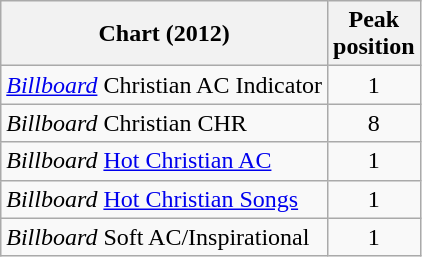<table class="wikitable">
<tr>
<th>Chart (2012)</th>
<th>Peak<br>position</th>
</tr>
<tr>
<td><em><a href='#'>Billboard</a></em> Christian AC Indicator</td>
<td align="center">1</td>
</tr>
<tr>
<td><em>Billboard</em> Christian CHR</td>
<td align="center">8</td>
</tr>
<tr>
<td><em>Billboard</em> <a href='#'>Hot Christian AC</a></td>
<td align="center">1</td>
</tr>
<tr>
<td><em>Billboard</em> <a href='#'>Hot Christian Songs</a></td>
<td align="center">1</td>
</tr>
<tr>
<td><em>Billboard</em> Soft AC/Inspirational</td>
<td align="center">1</td>
</tr>
</table>
